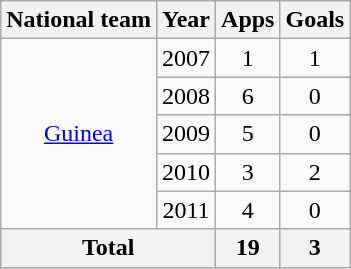<table class="wikitable" style="text-align:center">
<tr>
<th>National team</th>
<th>Year</th>
<th>Apps</th>
<th>Goals</th>
</tr>
<tr>
<td rowspan="5"><a href='#'>Guinea</a></td>
<td>2007</td>
<td>1</td>
<td>1</td>
</tr>
<tr>
<td>2008</td>
<td>6</td>
<td>0</td>
</tr>
<tr>
<td>2009</td>
<td>5</td>
<td>0</td>
</tr>
<tr>
<td>2010</td>
<td>3</td>
<td>2</td>
</tr>
<tr>
<td>2011</td>
<td>4</td>
<td>0</td>
</tr>
<tr>
<th colspan="2">Total</th>
<th>19</th>
<th>3</th>
</tr>
</table>
